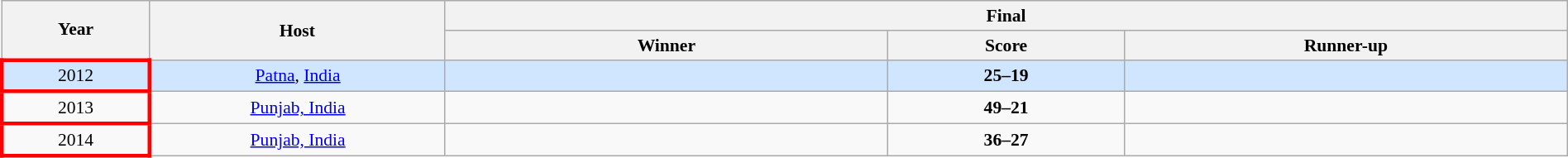<table class="wikitable" style="font-size:90%; width: 100%; text-align: center;">
<tr>
<th rowspan="2" width="5%">Year</th>
<th rowspan="2" width="10%">Host</th>
<th colspan="3">Final</th>
</tr>
<tr>
<th width="15%">Winner</th>
<th width="8%">Score</th>
<th width="15%">Runner-up</th>
</tr>
<tr style="background: #D0E6FF;">
<td style="border: 3px solid red">2012<br></td>
<td><a href='#'>Patna</a>, <a href='#'>India</a></td>
<td></td>
<td><strong>25–19</strong></td>
<td></td>
</tr>
<tr>
<td style="border: 3px solid red">2013<br></td>
<td><a href='#'>Punjab, India</a></td>
<td></td>
<td><strong>49–21</strong></td>
<td></td>
</tr>
<tr>
<td style="border: 3px solid red">2014<br></td>
<td><a href='#'>Punjab, India</a></td>
<td></td>
<td><strong>36–27</strong></td>
<td></td>
</tr>
</table>
